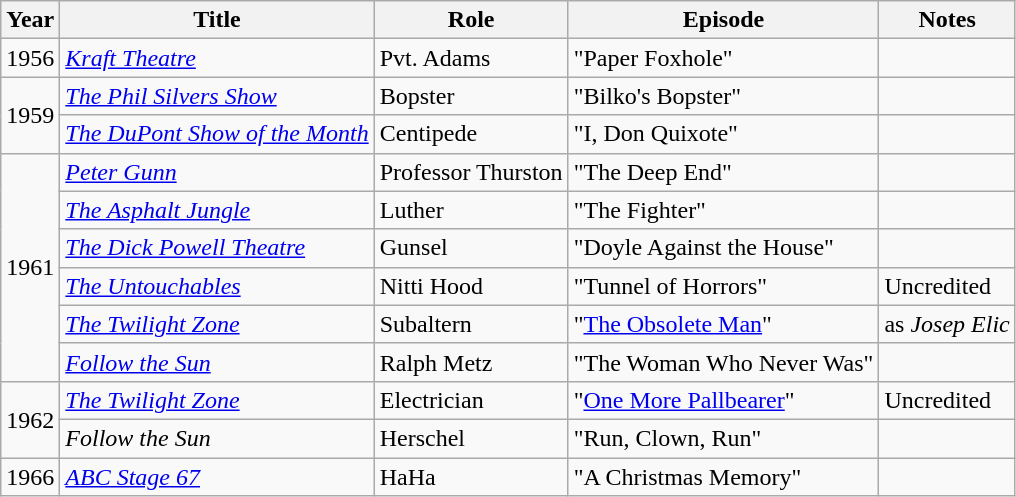<table class="wikitable">
<tr>
<th>Year</th>
<th>Title</th>
<th>Role</th>
<th>Episode</th>
<th>Notes</th>
</tr>
<tr>
<td>1956</td>
<td><em><a href='#'>Kraft Theatre</a></em></td>
<td>Pvt. Adams</td>
<td>"Paper Foxhole"</td>
<td></td>
</tr>
<tr>
<td rowspan="2">1959</td>
<td><em><a href='#'>The Phil Silvers Show</a></em></td>
<td>Bopster</td>
<td>"Bilko's Bopster"</td>
<td></td>
</tr>
<tr>
<td><em><a href='#'>The DuPont Show of the Month</a></em></td>
<td>Centipede</td>
<td>"I, Don Quixote"</td>
<td></td>
</tr>
<tr>
<td rowspan="6">1961</td>
<td><em><a href='#'>Peter Gunn</a></em></td>
<td>Professor Thurston</td>
<td>"The Deep End"</td>
<td></td>
</tr>
<tr>
<td><em><a href='#'>The Asphalt Jungle</a></em></td>
<td>Luther</td>
<td>"The Fighter"</td>
<td></td>
</tr>
<tr>
<td><em><a href='#'>The Dick Powell Theatre</a></em></td>
<td>Gunsel</td>
<td>"Doyle Against the House"</td>
<td></td>
</tr>
<tr>
<td><em><a href='#'>The Untouchables</a></em></td>
<td>Nitti Hood</td>
<td>"Tunnel of Horrors"</td>
<td>Uncredited</td>
</tr>
<tr>
<td><em><a href='#'>The Twilight Zone</a></em></td>
<td>Subaltern</td>
<td>"<a href='#'>The Obsolete Man</a>"</td>
<td>as <em>Josep Elic</em></td>
</tr>
<tr>
<td><em><a href='#'>Follow the Sun</a></em></td>
<td>Ralph Metz</td>
<td>"The Woman Who Never Was"</td>
<td></td>
</tr>
<tr>
<td rowspan="2">1962</td>
<td><em><a href='#'>The Twilight Zone</a></em></td>
<td>Electrician</td>
<td>"<a href='#'>One More Pallbearer</a>"</td>
<td>Uncredited</td>
</tr>
<tr>
<td><em>Follow the Sun</em></td>
<td>Herschel</td>
<td>"Run, Clown, Run"</td>
<td></td>
</tr>
<tr>
<td>1966</td>
<td><em><a href='#'>ABC Stage 67</a></em></td>
<td>HaHa</td>
<td>"A Christmas Memory"</td>
<td></td>
</tr>
</table>
